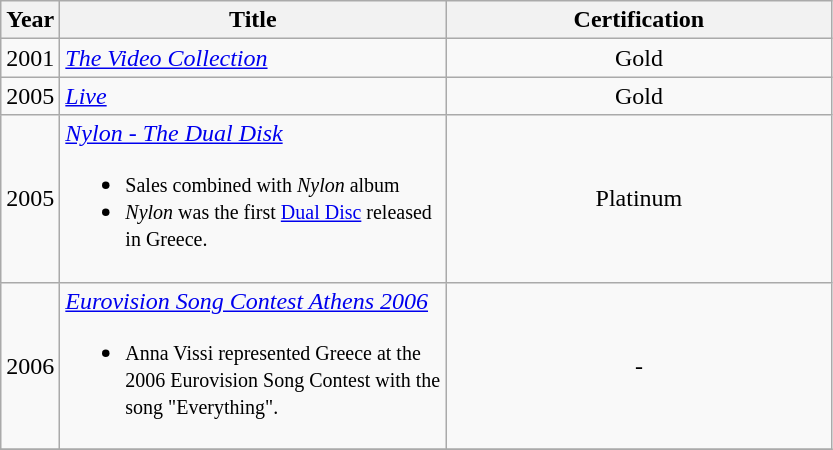<table class="wikitable"|width=100%>
<tr>
<th width="20">Year</th>
<th width="250">Title</th>
<th width="250">Certification</th>
</tr>
<tr>
<td>2001</td>
<td><em><a href='#'>The Video Collection</a></em></td>
<td align="center">Gold</td>
</tr>
<tr>
<td>2005</td>
<td><em><a href='#'>Live</a></em>  <br></td>
<td align="center">Gold</td>
</tr>
<tr>
<td>2005</td>
<td><em><a href='#'>Nylon - The Dual Disk</a></em><br><ul><li><small>Sales combined with <em>Nylon</em> album</small></li><li><small><em>Nylon</em> was the first <a href='#'>Dual Disc</a> released in Greece.</small></li></ul></td>
<td align="center">Platinum</td>
</tr>
<tr>
<td>2006</td>
<td><em><a href='#'>Eurovision Song Contest Athens 2006</a></em><br><ul><li><small>Anna Vissi represented Greece at the 2006 Eurovision Song Contest with the song "Everything".</small></li></ul></td>
<td align="center">-</td>
</tr>
<tr>
</tr>
</table>
